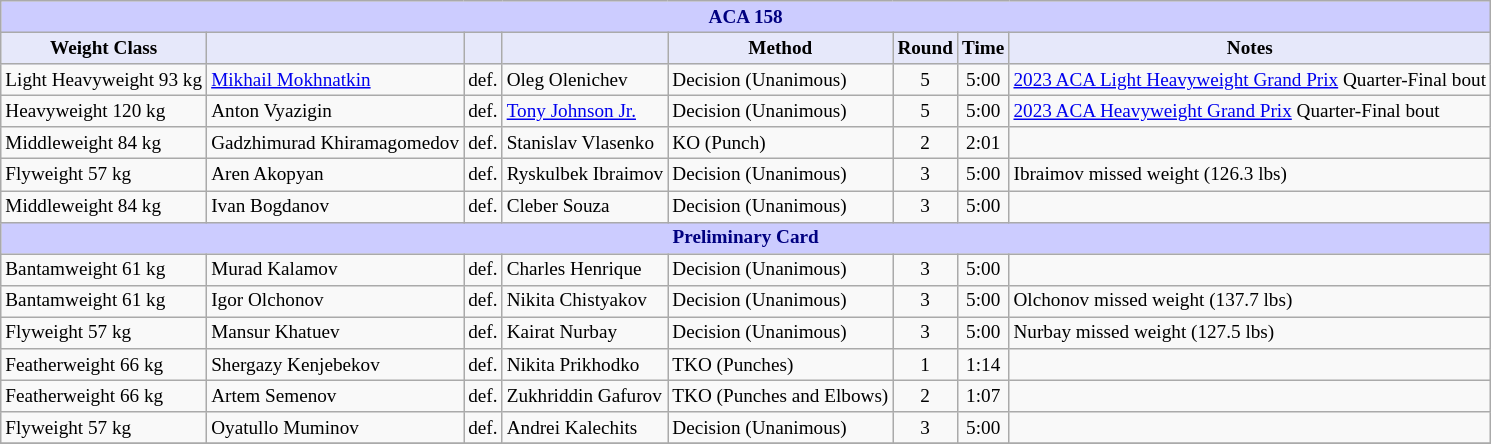<table class="wikitable" style="font-size: 80%;">
<tr>
<th colspan="8" style="background-color: #ccf; color: #000080; text-align: center;"><strong>ACA 158</strong></th>
</tr>
<tr>
<th colspan="1" style="background-color: #E6E8FA; color: #000000; text-align: center;">Weight Class</th>
<th colspan="1" style="background-color: #E6E8FA; color: #000000; text-align: center;"></th>
<th colspan="1" style="background-color: #E6E8FA; color: #000000; text-align: center;"></th>
<th colspan="1" style="background-color: #E6E8FA; color: #000000; text-align: center;"></th>
<th colspan="1" style="background-color: #E6E8FA; color: #000000; text-align: center;">Method</th>
<th colspan="1" style="background-color: #E6E8FA; color: #000000; text-align: center;">Round</th>
<th colspan="1" style="background-color: #E6E8FA; color: #000000; text-align: center;">Time</th>
<th colspan="1" style="background-color: #E6E8FA; color: #000000; text-align: center;">Notes</th>
</tr>
<tr>
<td>Light Heavyweight 93 kg</td>
<td> <a href='#'>Mikhail Mokhnatkin</a></td>
<td>def.</td>
<td> Oleg Olenichev</td>
<td>Decision (Unanimous)</td>
<td align=center>5</td>
<td align=center>5:00</td>
<td><a href='#'>2023 ACA Light Heavyweight Grand Prix</a> Quarter-Final bout</td>
</tr>
<tr>
<td>Heavyweight 120 kg</td>
<td> Anton Vyazigin</td>
<td>def.</td>
<td> <a href='#'>Tony Johnson Jr.</a></td>
<td>Decision (Unanimous)</td>
<td align=center>5</td>
<td align=center>5:00</td>
<td><a href='#'>2023 ACA Heavyweight Grand Prix</a> Quarter-Final bout</td>
</tr>
<tr>
<td>Middleweight 84 kg</td>
<td> Gadzhimurad Khiramagomedov</td>
<td>def.</td>
<td> Stanislav Vlasenko</td>
<td>KO (Punch)</td>
<td align=center>2</td>
<td align=center>2:01</td>
<td></td>
</tr>
<tr>
<td>Flyweight 57 kg</td>
<td> Aren Akopyan</td>
<td>def.</td>
<td> Ryskulbek Ibraimov</td>
<td>Decision (Unanimous)</td>
<td align=center>3</td>
<td align=center>5:00</td>
<td>Ibraimov missed weight (126.3 lbs)</td>
</tr>
<tr>
<td>Middleweight 84 kg</td>
<td> Ivan Bogdanov</td>
<td>def.</td>
<td> Cleber Souza</td>
<td>Decision (Unanimous)</td>
<td align=center>3</td>
<td align=center>5:00</td>
<td></td>
</tr>
<tr>
<th colspan="8" style="background-color: #ccf; color: #000080; text-align: center;"><strong>Preliminary Card</strong></th>
</tr>
<tr>
<td>Bantamweight 61 kg</td>
<td> Murad Kalamov</td>
<td>def.</td>
<td> Charles Henrique</td>
<td>Decision (Unanimous)</td>
<td align=center>3</td>
<td align=center>5:00</td>
<td></td>
</tr>
<tr>
<td>Bantamweight 61 kg</td>
<td> Igor Olchonov</td>
<td>def.</td>
<td> Nikita Chistyakov</td>
<td>Decision (Unanimous)</td>
<td align=center>3</td>
<td align=center>5:00</td>
<td>Olchonov missed weight (137.7 lbs)</td>
</tr>
<tr>
<td>Flyweight 57 kg</td>
<td> Mansur Khatuev</td>
<td>def.</td>
<td> Kairat Nurbay</td>
<td>Decision (Unanimous)</td>
<td align=center>3</td>
<td align=center>5:00</td>
<td>Nurbay missed weight (127.5 lbs)</td>
</tr>
<tr>
<td>Featherweight 66 kg</td>
<td> Shergazy Kenjebekov</td>
<td>def.</td>
<td> Nikita Prikhodko</td>
<td>TKO (Punches)</td>
<td align=center>1</td>
<td align=center>1:14</td>
<td></td>
</tr>
<tr>
<td>Featherweight 66 kg</td>
<td> Artem Semenov</td>
<td>def.</td>
<td> Zukhriddin Gafurov</td>
<td>TKO (Punches and Elbows)</td>
<td align=center>2</td>
<td align=center>1:07</td>
<td></td>
</tr>
<tr>
<td>Flyweight 57 kg</td>
<td> Oyatullo Muminov</td>
<td>def.</td>
<td> Andrei Kalechits</td>
<td>Decision (Unanimous)</td>
<td align=center>3</td>
<td align=center>5:00</td>
<td></td>
</tr>
<tr>
</tr>
</table>
